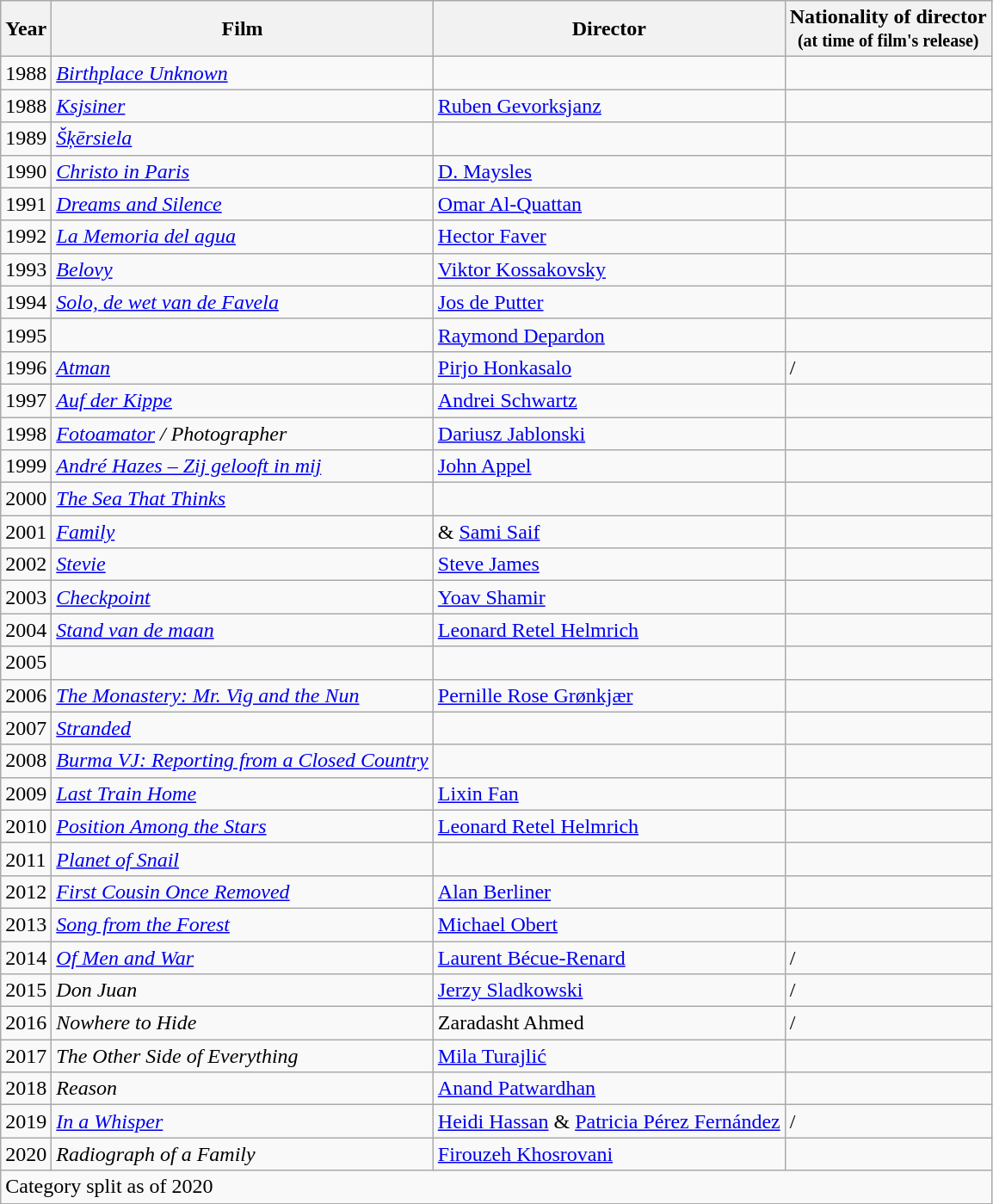<table class="wikitable">
<tr>
<th>Year</th>
<th>Film</th>
<th>Director</th>
<th>Nationality of director<br><small>(at time of film's release)</small></th>
</tr>
<tr>
<td>1988</td>
<td><em><a href='#'>Birthplace Unknown</a></em></td>
<td></td>
<td></td>
</tr>
<tr>
<td>1988</td>
<td><em><a href='#'>Ksjsiner</a></em></td>
<td><a href='#'>Ruben Gevorksjanz</a></td>
<td></td>
</tr>
<tr>
<td>1989</td>
<td><em><a href='#'>Šķērsiela</a></em></td>
<td></td>
<td></td>
</tr>
<tr>
<td>1990</td>
<td><em><a href='#'>Christo in Paris</a></em></td>
<td><a href='#'>D. Maysles</a></td>
<td></td>
</tr>
<tr>
<td>1991</td>
<td><em><a href='#'>Dreams and Silence</a></em></td>
<td><a href='#'>Omar Al-Quattan</a></td>
<td></td>
</tr>
<tr>
<td>1992</td>
<td><em><a href='#'>La Memoria del agua</a></em></td>
<td><a href='#'>Hector Faver</a></td>
<td></td>
</tr>
<tr>
<td>1993</td>
<td><em><a href='#'>Belovy</a></em></td>
<td><a href='#'>Viktor Kossakovsky</a></td>
<td></td>
</tr>
<tr>
<td>1994</td>
<td><em><a href='#'>Solo, de wet van de Favela</a></em></td>
<td><a href='#'>Jos de Putter</a></td>
<td></td>
</tr>
<tr>
<td>1995</td>
<td><em></em></td>
<td><a href='#'>Raymond Depardon</a></td>
<td></td>
</tr>
<tr>
<td>1996</td>
<td><em><a href='#'>Atman</a></em></td>
<td><a href='#'>Pirjo Honkasalo</a></td>
<td> / </td>
</tr>
<tr>
<td>1997</td>
<td><em><a href='#'>Auf der Kippe</a></em></td>
<td><a href='#'>Andrei Schwartz</a></td>
<td></td>
</tr>
<tr>
<td>1998</td>
<td><em><a href='#'>Fotoamator</a> / Photographer</em></td>
<td><a href='#'>Dariusz Jablonski</a></td>
<td></td>
</tr>
<tr>
<td>1999</td>
<td><em><a href='#'>André Hazes – Zij gelooft in mij</a></em></td>
<td><a href='#'>John Appel</a></td>
<td></td>
</tr>
<tr>
<td>2000</td>
<td><em><a href='#'>The Sea That Thinks</a></em></td>
<td></td>
<td></td>
</tr>
<tr>
<td>2001</td>
<td><em><a href='#'>Family</a></em></td>
<td> & <a href='#'>Sami Saif</a></td>
<td></td>
</tr>
<tr>
<td>2002</td>
<td><em><a href='#'>Stevie</a></em></td>
<td><a href='#'>Steve James</a></td>
<td></td>
</tr>
<tr>
<td>2003</td>
<td><em><a href='#'>Checkpoint</a></em></td>
<td><a href='#'>Yoav Shamir</a></td>
<td></td>
</tr>
<tr>
<td>2004</td>
<td><em><a href='#'>Stand van de maan</a></em></td>
<td><a href='#'>Leonard Retel Helmrich</a></td>
<td></td>
</tr>
<tr>
<td>2005</td>
<td><em></em></td>
<td></td>
<td></td>
</tr>
<tr>
<td>2006</td>
<td><em><a href='#'>The Monastery: Mr. Vig and the Nun</a></em></td>
<td><a href='#'>Pernille Rose Grønkjær</a></td>
<td></td>
</tr>
<tr>
<td>2007</td>
<td><em><a href='#'>Stranded</a></em></td>
<td></td>
<td></td>
</tr>
<tr>
<td>2008</td>
<td><em><a href='#'>Burma VJ: Reporting from a Closed Country</a></em></td>
<td></td>
<td></td>
</tr>
<tr>
<td>2009</td>
<td><em><a href='#'>Last Train Home</a></em></td>
<td><a href='#'>Lixin Fan</a></td>
<td></td>
</tr>
<tr>
<td>2010</td>
<td><em><a href='#'>Position Among the Stars</a></em></td>
<td><a href='#'>Leonard Retel Helmrich</a></td>
<td></td>
</tr>
<tr>
<td>2011</td>
<td><em><a href='#'>Planet of Snail</a></em></td>
<td></td>
<td></td>
</tr>
<tr>
<td>2012</td>
<td><em><a href='#'>First Cousin Once Removed</a></em></td>
<td><a href='#'>Alan Berliner</a></td>
<td></td>
</tr>
<tr>
<td>2013</td>
<td><em><a href='#'>Song from the Forest</a></em></td>
<td><a href='#'>Michael Obert</a></td>
<td></td>
</tr>
<tr>
<td>2014</td>
<td><em><a href='#'>Of Men and War</a></em></td>
<td><a href='#'>Laurent Bécue-Renard</a></td>
<td> / </td>
</tr>
<tr>
<td>2015</td>
<td><em>Don Juan</em></td>
<td><a href='#'>Jerzy Sladkowski</a></td>
<td> / </td>
</tr>
<tr>
<td>2016</td>
<td><em>Nowhere to Hide</em></td>
<td>Zaradasht Ahmed</td>
<td> / </td>
</tr>
<tr>
<td>2017</td>
<td><em>The Other Side of Everything</em></td>
<td><a href='#'>Mila Turajlić</a></td>
<td></td>
</tr>
<tr>
<td>2018</td>
<td><em>Reason</em></td>
<td><a href='#'>Anand Patwardhan</a></td>
<td></td>
</tr>
<tr>
<td>2019</td>
<td><em><a href='#'>In a Whisper</a></em></td>
<td><a href='#'>Heidi Hassan</a> & <a href='#'>Patricia Pérez Fernández</a></td>
<td> / </td>
</tr>
<tr>
<td>2020</td>
<td><em>Radiograph of a Family</em></td>
<td><a href='#'>Firouzeh Khosrovani</a></td>
<td></td>
</tr>
<tr>
<td colspan="4">Category split as of 2020</td>
</tr>
</table>
